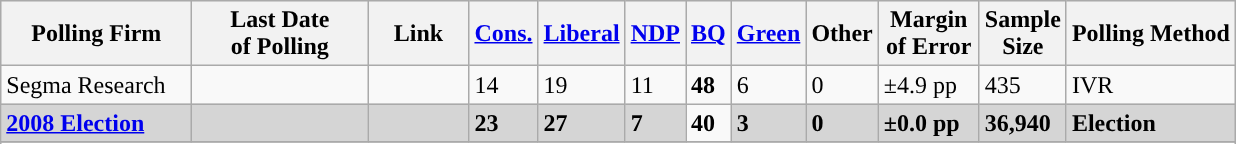<table class="wikitable sortable">
<tr style="background:#e9e9e9;">
<th style="width:120px">Polling Firm</th>
<th style="width:110px">Last Date<br>of Polling</th>
<th style="width:60px" class="unsortable">Link</th>
<th style="background-color:"><strong><a href='#'>Cons.</a></strong></th>
<th style="background-color:"><strong><a href='#'>Liberal</a></strong></th>
<th style="background-color:"><strong><a href='#'>NDP</a></strong></th>
<th style="background-color:"><strong><a href='#'>BQ</a></strong></th>
<th style="background-color:"><strong><a href='#'>Green</a></strong></th>
<th style="background-color:"><strong>Other</strong></th>
<th style="width:60px;" class=unsortable>Margin<br>of Error</th>
<th style="width:50px;" class=unsortable>Sample<br>Size</th>
<th class=unsortable>Polling Method</th>
</tr>
<tr>
<td>Segma Research</td>
<td></td>
<td></td>
<td>14</td>
<td>19</td>
<td>11</td>
<td><strong>48</strong></td>
<td>6</td>
<td>0</td>
<td>±4.9 pp</td>
<td>435</td>
<td>IVR</td>
</tr>
<tr>
<td style="background:#D5D5D5"><strong><a href='#'>2008 Election</a></strong></td>
<td style="background:#D5D5D5"><strong></strong></td>
<td style="background:#D5D5D5"></td>
<td style="background:#D5D5D5"><strong>23</strong></td>
<td style="background:#D5D5D5"><strong>27</strong></td>
<td style="background:#D5D5D5"><strong>7</strong></td>
<td><strong>40</strong></td>
<td style="background:#D5D5D5"><strong>3</strong></td>
<td style="background:#D5D5D5"><strong>0</strong></td>
<td style="background:#D5D5D5"><strong>±0.0 pp</strong></td>
<td style="background:#D5D5D5"><strong>36,940</strong></td>
<td style="background:#D5D5D5"><strong>Election</strong></td>
</tr>
<tr>
</tr>
<tr>
</tr>
</table>
